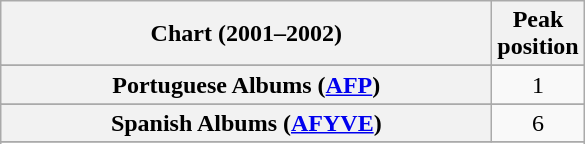<table class="wikitable sortable plainrowheaders">
<tr>
<th style="width:20em;">Chart (2001–2002)</th>
<th>Peak<br>position</th>
</tr>
<tr>
</tr>
<tr>
</tr>
<tr>
</tr>
<tr>
</tr>
<tr>
</tr>
<tr>
</tr>
<tr>
</tr>
<tr>
</tr>
<tr>
</tr>
<tr>
</tr>
<tr>
</tr>
<tr>
</tr>
<tr>
</tr>
<tr>
</tr>
<tr>
</tr>
<tr>
<th scope="row">Portuguese Albums (<a href='#'>AFP</a>)</th>
<td style="text-align:center;">1</td>
</tr>
<tr>
</tr>
<tr>
<th scope="row">Spanish Albums (<a href='#'>AFYVE</a>)</th>
<td align="center">6</td>
</tr>
<tr>
</tr>
<tr>
</tr>
<tr>
</tr>
<tr>
</tr>
</table>
